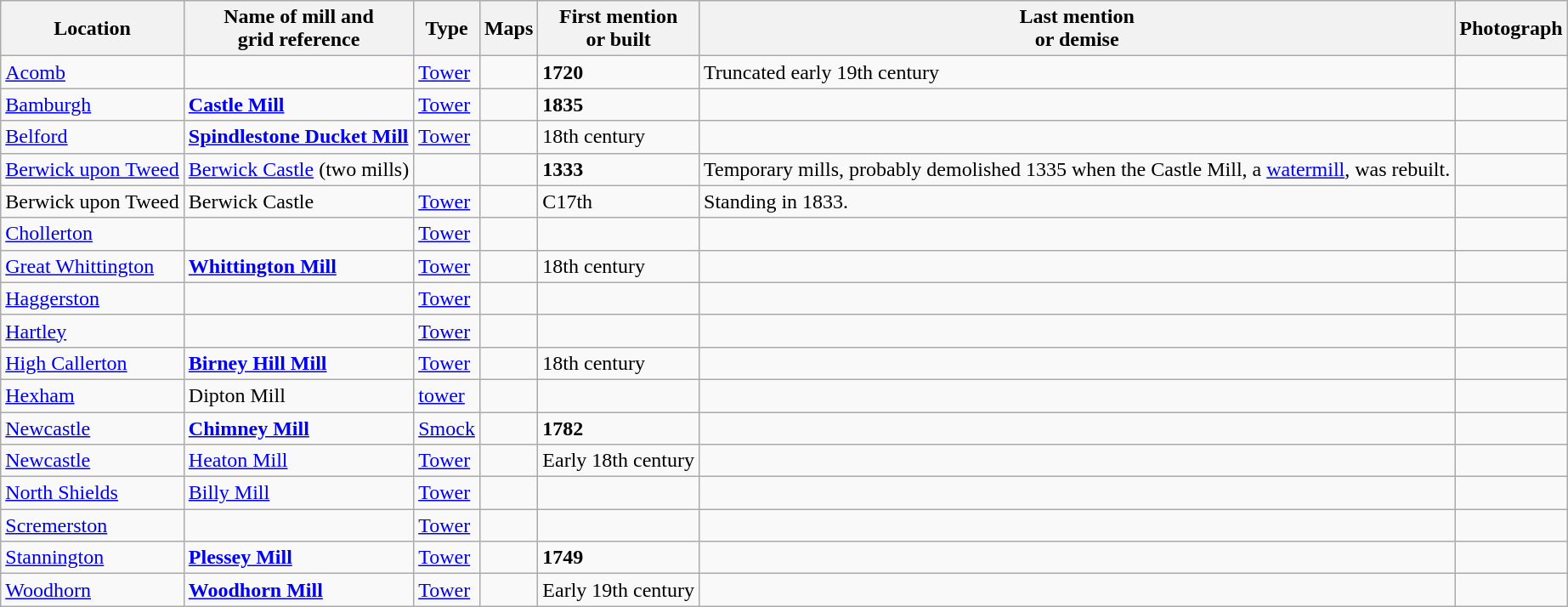<table class="wikitable">
<tr>
<th>Location</th>
<th>Name of mill and<br>grid reference</th>
<th>Type</th>
<th>Maps</th>
<th>First mention<br>or built</th>
<th>Last mention<br> or demise</th>
<th>Photograph</th>
</tr>
<tr>
<td><a href='#'>Acomb</a></td>
<td></td>
<td><a href='#'>Tower</a></td>
<td></td>
<td><strong>1720</strong></td>
<td>Truncated early 19th century<br></td>
<td></td>
</tr>
<tr>
<td><a href='#'>Bamburgh</a></td>
<td><strong><a href='#'>Castle Mill</a></strong><br></td>
<td><a href='#'>Tower</a></td>
<td></td>
<td><strong>1835</strong></td>
<td></td>
<td></td>
</tr>
<tr>
<td><a href='#'>Belford</a></td>
<td><strong><a href='#'>Spindlestone Ducket Mill</a></strong><br></td>
<td><a href='#'>Tower</a></td>
<td></td>
<td>18th century</td>
<td></td>
<td></td>
</tr>
<tr>
<td><a href='#'>Berwick upon Tweed</a></td>
<td><a href='#'>Berwick Castle</a> (two mills)</td>
<td></td>
<td></td>
<td><strong>1333</strong></td>
<td>Temporary mills, probably demolished 1335 when the Castle Mill, a <a href='#'>watermill</a>, was rebuilt.</td>
<td></td>
</tr>
<tr>
<td>Berwick upon Tweed</td>
<td>Berwick Castle</td>
<td><a href='#'>Tower</a></td>
<td></td>
<td>C17th</td>
<td>Standing in 1833.</td>
<td></td>
</tr>
<tr>
<td><a href='#'>Chollerton</a></td>
<td></td>
<td><a href='#'>Tower</a></td>
<td></td>
<td></td>
<td></td>
<td></td>
</tr>
<tr>
<td><a href='#'>Great Whittington</a></td>
<td><strong><a href='#'>Whittington Mill</a></strong><br></td>
<td><a href='#'>Tower</a></td>
<td></td>
<td>18th century</td>
<td></td>
<td></td>
</tr>
<tr>
<td><a href='#'>Haggerston</a></td>
<td></td>
<td><a href='#'>Tower</a></td>
<td></td>
<td></td>
<td></td>
<td></td>
</tr>
<tr>
<td><a href='#'>Hartley</a></td>
<td></td>
<td><a href='#'>Tower</a></td>
<td></td>
<td></td>
<td></td>
<td></td>
</tr>
<tr>
<td><a href='#'>High Callerton</a></td>
<td><strong><a href='#'>Birney Hill Mill</a></strong><br></td>
<td><a href='#'>Tower</a></td>
<td></td>
<td>18th century</td>
<td></td>
<td></td>
</tr>
<tr>
<td><a href='#'>Hexham</a></td>
<td>Dipton Mill<br></td>
<td><a href='#'>tower</a></td>
<td></td>
<td></td>
<td></td>
<td></td>
</tr>
<tr>
<td><a href='#'>Newcastle</a></td>
<td><strong><a href='#'>Chimney Mill</a></strong><br></td>
<td><a href='#'>Smock</a></td>
<td></td>
<td><strong>1782</strong></td>
<td></td>
<td></td>
</tr>
<tr>
<td><a href='#'>Newcastle</a></td>
<td><a href='#'>Heaton Mill</a><br></td>
<td><a href='#'>Tower</a></td>
<td></td>
<td>Early 18th century</td>
<td></td>
<td></td>
</tr>
<tr>
<td><a href='#'>North Shields</a></td>
<td><a href='#'>Billy Mill</a><br></td>
<td><a href='#'>Tower</a></td>
<td></td>
<td></td>
<td></td>
<td></td>
</tr>
<tr>
<td><a href='#'>Scremerston</a></td>
<td></td>
<td><a href='#'>Tower</a></td>
<td></td>
<td></td>
<td></td>
<td></td>
</tr>
<tr>
<td><a href='#'>Stannington</a></td>
<td><strong><a href='#'>Plessey Mill</a></strong><br></td>
<td><a href='#'>Tower</a></td>
<td></td>
<td><strong>1749</strong></td>
<td></td>
<td></td>
</tr>
<tr>
<td><a href='#'>Woodhorn</a></td>
<td><strong><a href='#'>Woodhorn Mill</a></strong><br></td>
<td><a href='#'>Tower</a></td>
<td></td>
<td>Early 19th century</td>
<td></td>
<td></td>
</tr>
</table>
